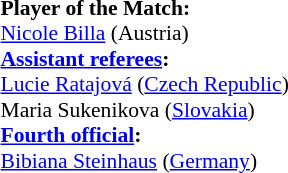<table width=100% style="font-size:90%">
<tr>
<td><br><strong>Player of the Match:</strong>
<br><a href='#'>Nicole Billa</a> (Austria)<br><strong><a href='#'>Assistant referees</a>:</strong>
<br><a href='#'>Lucie Ratajová</a> (<a href='#'>Czech Republic</a>)
<br>Maria Sukenikova (<a href='#'>Slovakia</a>)
<br><strong><a href='#'>Fourth official</a>:</strong>
<br><a href='#'>Bibiana Steinhaus</a> (<a href='#'>Germany</a>)</td>
</tr>
</table>
